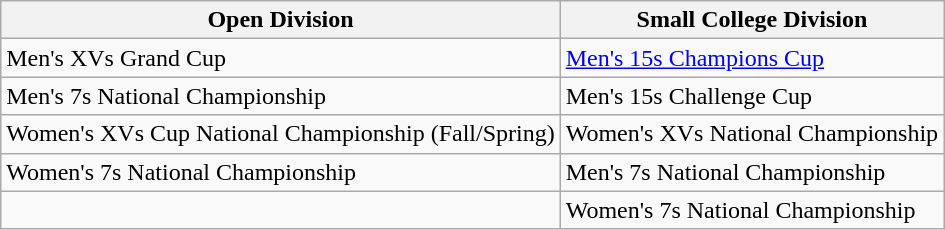<table class="wikitable">
<tr>
<th>Open Division</th>
<th>Small College Division</th>
</tr>
<tr>
<td>Men's XVs Grand Cup</td>
<td><a href='#'>Men's 15s Champions Cup</a></td>
</tr>
<tr>
<td>Men's 7s National Championship</td>
<td>Men's 15s Challenge Cup</td>
</tr>
<tr>
<td>Women's XVs Cup National Championship (Fall/Spring)</td>
<td>Women's XVs National Championship</td>
</tr>
<tr>
<td>Women's 7s National Championship</td>
<td>Men's 7s National Championship</td>
</tr>
<tr>
<td></td>
<td>Women's 7s National Championship</td>
</tr>
</table>
